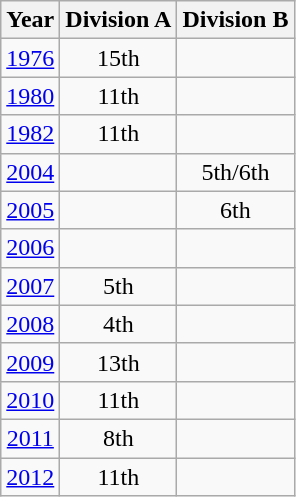<table class="wikitable" style="text-align:center">
<tr>
<th>Year</th>
<th>Division A</th>
<th>Division B</th>
</tr>
<tr>
<td><a href='#'>1976</a></td>
<td>15th</td>
<td></td>
</tr>
<tr>
<td><a href='#'>1980</a></td>
<td>11th</td>
<td></td>
</tr>
<tr>
<td><a href='#'>1982</a></td>
<td>11th</td>
<td></td>
</tr>
<tr>
<td><a href='#'>2004</a></td>
<td></td>
<td>5th/6th</td>
</tr>
<tr>
<td><a href='#'>2005</a></td>
<td></td>
<td>6th</td>
</tr>
<tr>
<td><a href='#'>2006</a></td>
<td></td>
<td></td>
</tr>
<tr>
<td><a href='#'>2007</a></td>
<td>5th</td>
<td></td>
</tr>
<tr>
<td><a href='#'>2008</a></td>
<td>4th</td>
<td></td>
</tr>
<tr>
<td><a href='#'>2009</a></td>
<td>13th</td>
<td></td>
</tr>
<tr>
<td><a href='#'>2010</a></td>
<td>11th</td>
<td></td>
</tr>
<tr>
<td><a href='#'>2011</a></td>
<td>8th</td>
<td></td>
</tr>
<tr>
<td><a href='#'>2012</a></td>
<td>11th</td>
<td></td>
</tr>
</table>
